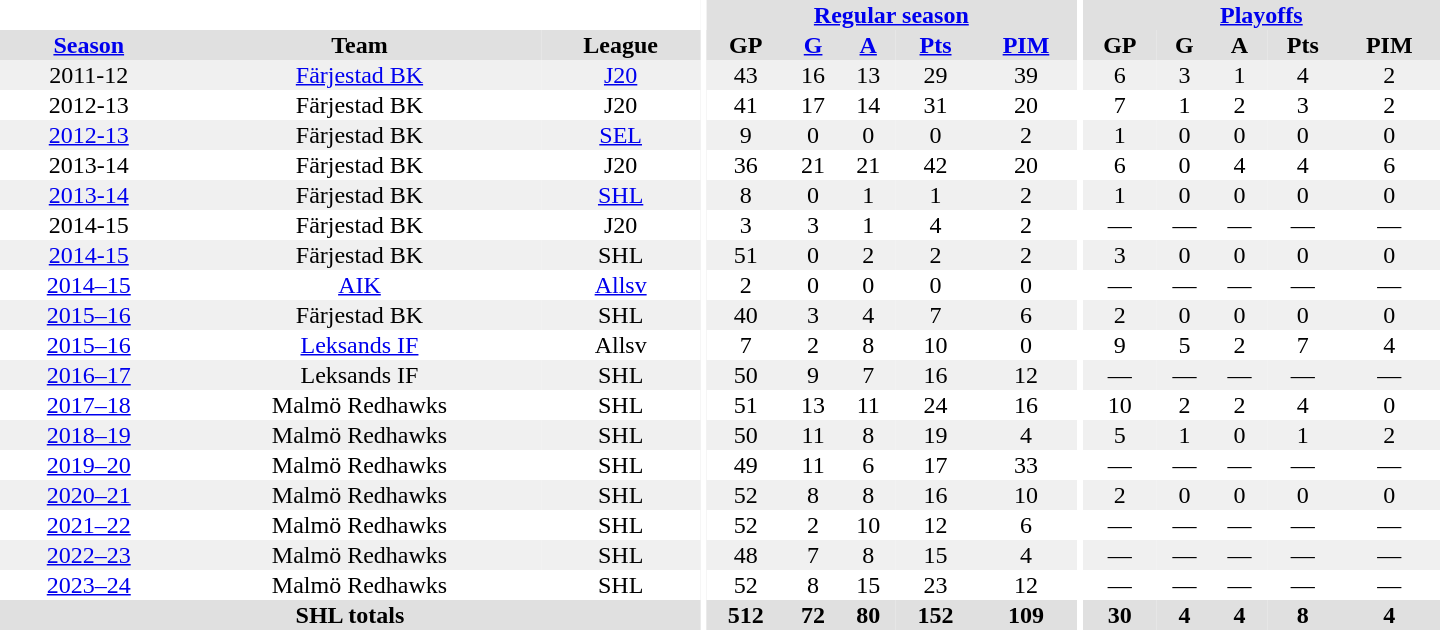<table border="0" cellpadding="1" cellspacing="0" style="text-align:center; width:60em">
<tr bgcolor="#e0e0e0">
<th colspan="3" bgcolor="#ffffff"></th>
<th rowspan="99" bgcolor="#ffffff"></th>
<th colspan="5"><a href='#'>Regular season</a></th>
<th rowspan="99" bgcolor="#ffffff"></th>
<th colspan="5"><a href='#'>Playoffs</a></th>
</tr>
<tr bgcolor="#e0e0e0">
<th><a href='#'>Season</a></th>
<th>Team</th>
<th>League</th>
<th>GP</th>
<th><a href='#'>G</a></th>
<th><a href='#'>A</a></th>
<th><a href='#'>Pts</a></th>
<th><a href='#'>PIM</a></th>
<th>GP</th>
<th>G</th>
<th>A</th>
<th>Pts</th>
<th>PIM</th>
</tr>
<tr bgcolor="#f0f0f0">
<td>2011-12</td>
<td><a href='#'>Färjestad BK</a></td>
<td><a href='#'>J20</a></td>
<td>43</td>
<td>16</td>
<td>13</td>
<td>29</td>
<td>39</td>
<td>6</td>
<td>3</td>
<td>1</td>
<td>4</td>
<td>2</td>
</tr>
<tr>
<td>2012-13</td>
<td>Färjestad BK</td>
<td>J20</td>
<td>41</td>
<td>17</td>
<td>14</td>
<td>31</td>
<td>20</td>
<td>7</td>
<td>1</td>
<td>2</td>
<td>3</td>
<td>2</td>
</tr>
<tr bgcolor="#f0f0f0">
<td><a href='#'>2012-13</a></td>
<td>Färjestad BK</td>
<td><a href='#'>SEL</a></td>
<td>9</td>
<td>0</td>
<td>0</td>
<td>0</td>
<td>2</td>
<td>1</td>
<td>0</td>
<td>0</td>
<td>0</td>
<td>0</td>
</tr>
<tr>
<td>2013-14</td>
<td>Färjestad BK</td>
<td>J20</td>
<td>36</td>
<td>21</td>
<td>21</td>
<td>42</td>
<td>20</td>
<td>6</td>
<td>0</td>
<td>4</td>
<td>4</td>
<td>6</td>
</tr>
<tr bgcolor="#f0f0f0">
<td><a href='#'>2013-14</a></td>
<td>Färjestad BK</td>
<td><a href='#'>SHL</a></td>
<td>8</td>
<td>0</td>
<td>1</td>
<td>1</td>
<td>2</td>
<td>1</td>
<td>0</td>
<td>0</td>
<td>0</td>
<td>0</td>
</tr>
<tr>
<td>2014-15</td>
<td>Färjestad BK</td>
<td>J20</td>
<td>3</td>
<td>3</td>
<td>1</td>
<td>4</td>
<td>2</td>
<td>—</td>
<td>—</td>
<td>—</td>
<td>—</td>
<td>—</td>
</tr>
<tr bgcolor="#f0f0f0">
<td><a href='#'>2014-15</a></td>
<td>Färjestad BK</td>
<td>SHL</td>
<td>51</td>
<td>0</td>
<td>2</td>
<td>2</td>
<td>2</td>
<td>3</td>
<td>0</td>
<td>0</td>
<td>0</td>
<td>0</td>
</tr>
<tr>
<td><a href='#'>2014–15</a></td>
<td><a href='#'>AIK</a></td>
<td><a href='#'>Allsv</a></td>
<td>2</td>
<td>0</td>
<td>0</td>
<td>0</td>
<td>0</td>
<td>—</td>
<td>—</td>
<td>—</td>
<td>—</td>
<td>—</td>
</tr>
<tr bgcolor="#f0f0f0">
<td><a href='#'>2015–16</a></td>
<td>Färjestad BK</td>
<td>SHL</td>
<td>40</td>
<td>3</td>
<td>4</td>
<td>7</td>
<td>6</td>
<td>2</td>
<td>0</td>
<td>0</td>
<td>0</td>
<td>0</td>
</tr>
<tr>
<td><a href='#'>2015–16</a></td>
<td><a href='#'>Leksands IF</a></td>
<td>Allsv</td>
<td>7</td>
<td>2</td>
<td>8</td>
<td>10</td>
<td>0</td>
<td>9</td>
<td>5</td>
<td>2</td>
<td>7</td>
<td>4</td>
</tr>
<tr bgcolor="#f0f0f0">
<td><a href='#'>2016–17</a></td>
<td>Leksands IF</td>
<td>SHL</td>
<td>50</td>
<td>9</td>
<td>7</td>
<td>16</td>
<td>12</td>
<td>—</td>
<td>—</td>
<td>—</td>
<td>—</td>
<td>—</td>
</tr>
<tr>
<td><a href='#'>2017–18</a></td>
<td>Malmö Redhawks</td>
<td>SHL</td>
<td>51</td>
<td>13</td>
<td>11</td>
<td>24</td>
<td>16</td>
<td>10</td>
<td>2</td>
<td>2</td>
<td>4</td>
<td>0</td>
</tr>
<tr bgcolor="#f0f0f0">
<td><a href='#'>2018–19</a></td>
<td>Malmö Redhawks</td>
<td>SHL</td>
<td>50</td>
<td>11</td>
<td>8</td>
<td>19</td>
<td>4</td>
<td>5</td>
<td>1</td>
<td>0</td>
<td>1</td>
<td>2</td>
</tr>
<tr>
<td><a href='#'>2019–20</a></td>
<td>Malmö Redhawks</td>
<td>SHL</td>
<td>49</td>
<td>11</td>
<td>6</td>
<td>17</td>
<td>33</td>
<td>—</td>
<td>—</td>
<td>—</td>
<td>—</td>
<td>—</td>
</tr>
<tr bgcolor="#f0f0f0">
<td><a href='#'>2020–21</a></td>
<td>Malmö Redhawks</td>
<td>SHL</td>
<td>52</td>
<td>8</td>
<td>8</td>
<td>16</td>
<td>10</td>
<td>2</td>
<td>0</td>
<td>0</td>
<td>0</td>
<td>0</td>
</tr>
<tr>
<td><a href='#'>2021–22</a></td>
<td>Malmö Redhawks</td>
<td>SHL</td>
<td>52</td>
<td>2</td>
<td>10</td>
<td>12</td>
<td>6</td>
<td>—</td>
<td>—</td>
<td>—</td>
<td>—</td>
<td>—</td>
</tr>
<tr bgcolor="#f0f0f0">
<td><a href='#'>2022–23</a></td>
<td>Malmö Redhawks</td>
<td>SHL</td>
<td>48</td>
<td>7</td>
<td>8</td>
<td>15</td>
<td>4</td>
<td>—</td>
<td>—</td>
<td>—</td>
<td>—</td>
<td>—</td>
</tr>
<tr>
<td><a href='#'>2023–24</a></td>
<td>Malmö Redhawks</td>
<td>SHL</td>
<td>52</td>
<td>8</td>
<td>15</td>
<td>23</td>
<td>12</td>
<td>—</td>
<td>—</td>
<td>—</td>
<td>—</td>
<td>—</td>
</tr>
<tr style="background:#e0e0e0;">
<th colspan="3">SHL totals</th>
<th>512</th>
<th>72</th>
<th>80</th>
<th>152</th>
<th>109</th>
<th>30</th>
<th>4</th>
<th>4</th>
<th>8</th>
<th>4</th>
</tr>
</table>
